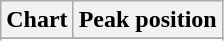<table class="wikitable plainrowheaders">
<tr>
<th>Chart</th>
<th>Peak position</th>
</tr>
<tr>
</tr>
<tr>
</tr>
<tr>
</tr>
<tr>
</tr>
<tr>
</tr>
<tr>
</tr>
</table>
